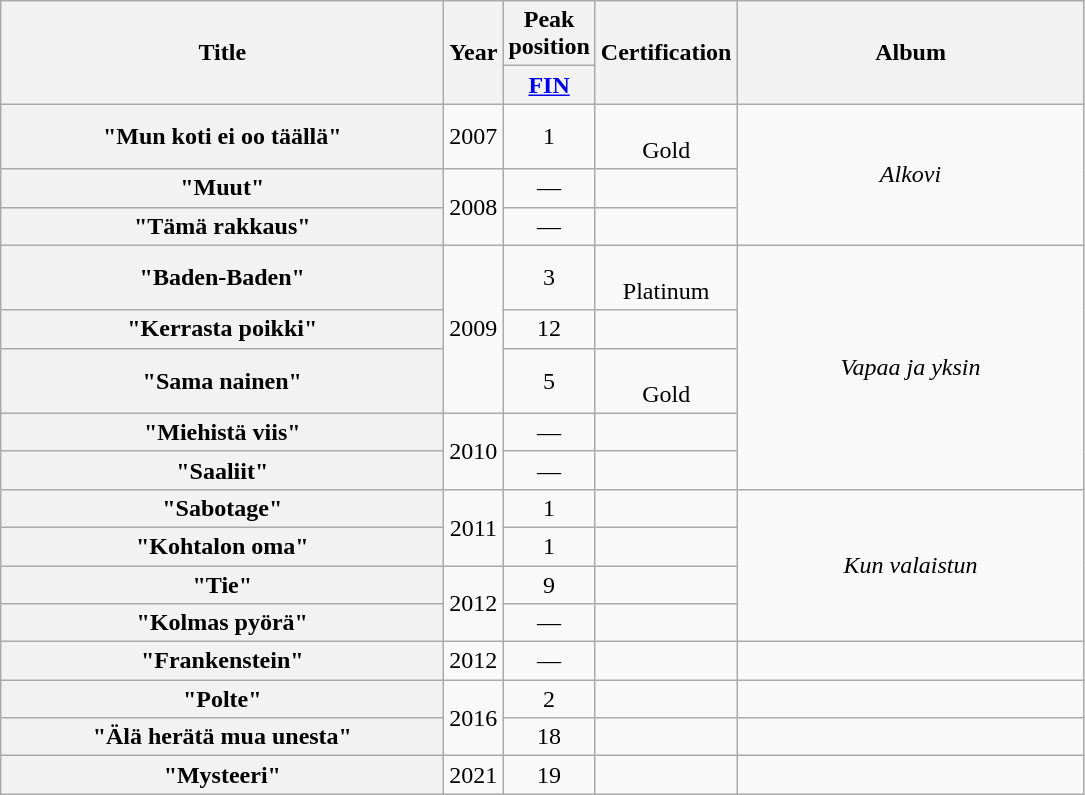<table class="wikitable plainrowheaders" style="text-align:center;">
<tr>
<th scope="colw" rowspan="2" style="width:18em;">Title</th>
<th scope="col" rowspan="2">Year</th>
<th scope="col" colspan="1">Peak<br>position</th>
<th scope="col" rowspan="2">Certification<br></th>
<th scope="col" rowspan="2" style="width:14em;">Album</th>
</tr>
<tr>
<th width="35"><a href='#'>FIN</a><br></th>
</tr>
<tr>
<th scope="row">"Mun koti ei oo täällä"</th>
<td>2007</td>
<td>1</td>
<td><br>Gold</td>
<td rowspan="3"><em>Alkovi</em></td>
</tr>
<tr>
<th scope="row">"Muut"</th>
<td rowspan=2>2008</td>
<td>—</td>
<td></td>
</tr>
<tr>
<th scope="row">"Tämä rakkaus"</th>
<td>—</td>
<td></td>
</tr>
<tr>
<th scope="row">"Baden-Baden"</th>
<td rowspan=3>2009</td>
<td>3</td>
<td><br>Platinum</td>
<td rowspan="5"><em>Vapaa ja yksin</em></td>
</tr>
<tr>
<th scope="row">"Kerrasta poikki"</th>
<td>12</td>
<td></td>
</tr>
<tr>
<th scope="row">"Sama nainen"</th>
<td>5</td>
<td><br>Gold</td>
</tr>
<tr>
<th scope="row">"Miehistä viis"</th>
<td rowspan=2>2010</td>
<td>—</td>
<td></td>
</tr>
<tr>
<th scope="row">"Saaliit"</th>
<td>—</td>
<td></td>
</tr>
<tr>
<th scope="row">"Sabotage"</th>
<td rowspan=2>2011</td>
<td>1</td>
<td></td>
<td rowspan="4"><em>Kun valaistun</em></td>
</tr>
<tr>
<th scope="row">"Kohtalon oma"</th>
<td>1</td>
<td></td>
</tr>
<tr>
<th scope="row">"Tie"</th>
<td rowspan=2>2012</td>
<td>9</td>
<td></td>
</tr>
<tr>
<th scope="row">"Kolmas pyörä"</th>
<td>—</td>
<td></td>
</tr>
<tr>
<th scope="row">"Frankenstein"</th>
<td>2012</td>
<td>—</td>
<td></td>
<td></td>
</tr>
<tr>
<th scope="row">"Polte"</th>
<td rowspan=2>2016</td>
<td>2</td>
<td></td>
<td></td>
</tr>
<tr>
<th scope="row">"Älä herätä mua unesta"</th>
<td>18</td>
<td></td>
<td></td>
</tr>
<tr>
<th scope="row">"Mysteeri"</th>
<td>2021</td>
<td>19<br></td>
<td></td>
<td></td>
</tr>
</table>
